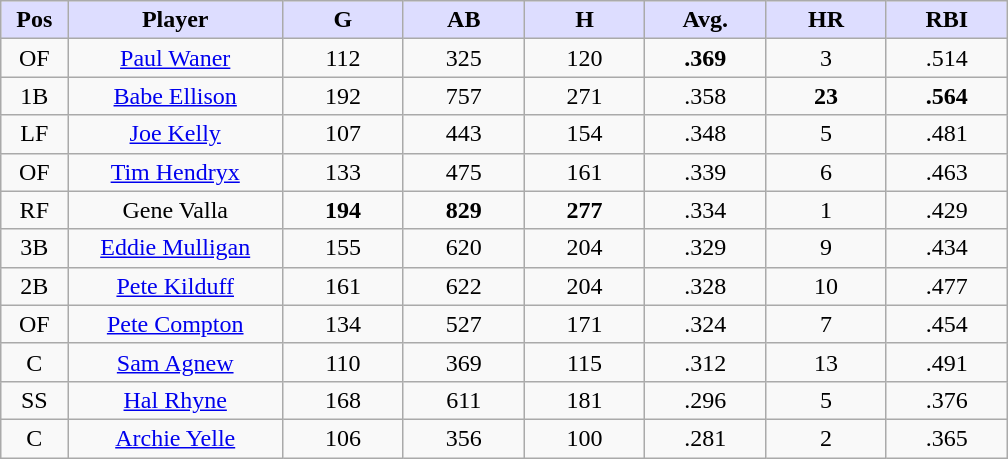<table class="wikitable sortable">
<tr>
<th style="background:#ddf; width:5%;">Pos</th>
<th style="background:#ddf; width:16%;">Player</th>
<th style="background:#ddf; width:9%;">G</th>
<th style="background:#ddf; width:9%;">AB</th>
<th style="background:#ddf; width:9%;">H</th>
<th style="background:#ddf; width:9%;">Avg.</th>
<th style="background:#ddf; width:9%;">HR</th>
<th style="background:#ddf; width:9%;">RBI</th>
</tr>
<tr style="text-align:center;">
<td>OF</td>
<td><a href='#'>Paul Waner</a></td>
<td>112</td>
<td>325</td>
<td>120</td>
<td><strong>.369</strong></td>
<td>3</td>
<td>.514</td>
</tr>
<tr style="text-align:center;">
<td>1B</td>
<td><a href='#'>Babe Ellison</a></td>
<td>192</td>
<td>757</td>
<td>271</td>
<td>.358</td>
<td><strong>23</strong></td>
<td><strong>.564</strong></td>
</tr>
<tr style="text-align:center;">
<td>LF</td>
<td><a href='#'>Joe Kelly</a></td>
<td>107</td>
<td>443</td>
<td>154</td>
<td>.348</td>
<td>5</td>
<td>.481</td>
</tr>
<tr style="text-align:center;">
<td>OF</td>
<td><a href='#'>Tim Hendryx</a></td>
<td>133</td>
<td>475</td>
<td>161</td>
<td>.339</td>
<td>6</td>
<td>.463</td>
</tr>
<tr style="text-align:center;">
<td>RF</td>
<td>Gene Valla</td>
<td><strong>194</strong></td>
<td><strong>829</strong></td>
<td><strong>277</strong></td>
<td>.334</td>
<td>1</td>
<td>.429</td>
</tr>
<tr style="text-align:center;">
<td>3B</td>
<td><a href='#'>Eddie Mulligan</a></td>
<td>155</td>
<td>620</td>
<td>204</td>
<td>.329</td>
<td>9</td>
<td>.434</td>
</tr>
<tr style="text-align:center;">
<td>2B</td>
<td><a href='#'>Pete Kilduff</a></td>
<td>161</td>
<td>622</td>
<td>204</td>
<td>.328</td>
<td>10</td>
<td>.477</td>
</tr>
<tr style="text-align:center;">
<td>OF</td>
<td><a href='#'>Pete Compton</a></td>
<td>134</td>
<td>527</td>
<td>171</td>
<td>.324</td>
<td>7</td>
<td>.454</td>
</tr>
<tr style="text-align:center;">
<td>C</td>
<td><a href='#'>Sam Agnew</a></td>
<td>110</td>
<td>369</td>
<td>115</td>
<td>.312</td>
<td>13</td>
<td>.491</td>
</tr>
<tr style="text-align:center;">
<td>SS</td>
<td><a href='#'>Hal Rhyne</a></td>
<td>168</td>
<td>611</td>
<td>181</td>
<td>.296</td>
<td>5</td>
<td>.376</td>
</tr>
<tr style="text-align:center;">
<td>C</td>
<td><a href='#'>Archie Yelle</a></td>
<td>106</td>
<td>356</td>
<td>100</td>
<td>.281</td>
<td>2</td>
<td>.365</td>
</tr>
</table>
